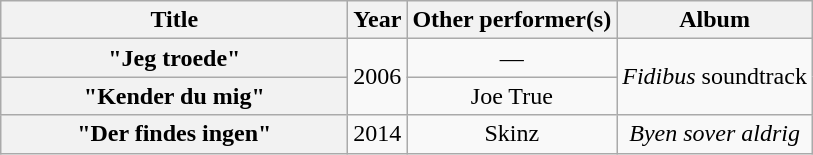<table class="wikitable plainrowheaders" style="text-align:center;" border="1">
<tr>
<th scope="col" style="width:14em;">Title</th>
<th scope="col" style="width:1em;">Year</th>
<th scope="col">Other performer(s)</th>
<th scope="col">Album</th>
</tr>
<tr>
<th scope="row">"Jeg troede"</th>
<td rowspan="2">2006</td>
<td>—</td>
<td rowspan="2"><em>Fidibus</em> soundtrack</td>
</tr>
<tr>
<th scope="row">"Kender du mig"</th>
<td>Joe True</td>
</tr>
<tr>
<th scope="row">"Der findes ingen"</th>
<td>2014</td>
<td>Skinz</td>
<td><em>Byen sover aldrig</em></td>
</tr>
</table>
